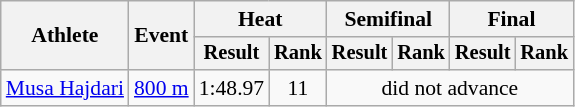<table class="wikitable" style="font-size:90%">
<tr>
<th rowspan=2>Athlete</th>
<th rowspan=2>Event</th>
<th colspan=2>Heat</th>
<th colspan=2>Semifinal</th>
<th colspan=2>Final</th>
</tr>
<tr style="font-size:95%">
<th>Result</th>
<th>Rank</th>
<th>Result</th>
<th>Rank</th>
<th>Result</th>
<th>Rank</th>
</tr>
<tr align=center>
<td align=left><a href='#'>Musa Hajdari</a></td>
<td style="text-align:left;"><a href='#'>800 m</a></td>
<td>1:48.97</td>
<td>11</td>
<td colspan=4>did not advance</td>
</tr>
</table>
